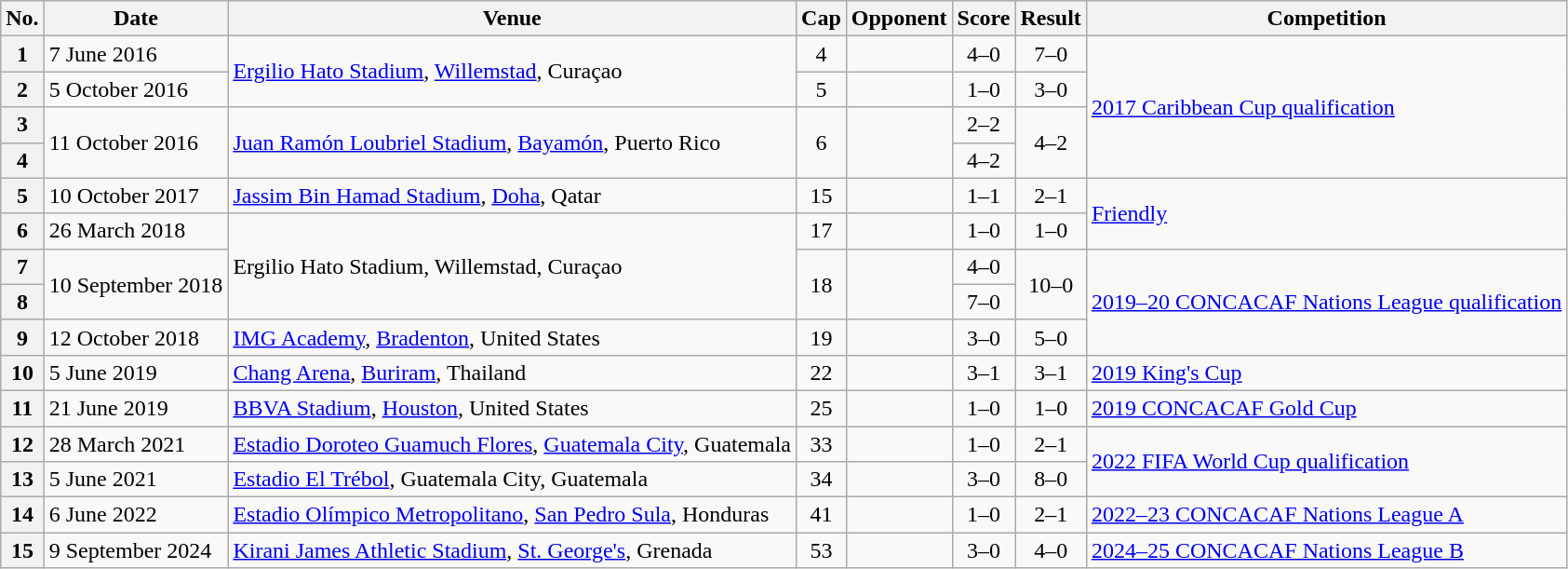<table class="wikitable sortable plainrowheaders">
<tr>
<th scope=col>No.</th>
<th scope=col data-sort-type=date>Date</th>
<th scope=col>Venue</th>
<th scope=col>Cap</th>
<th scope=col>Opponent</th>
<th scope=col>Score</th>
<th scope=col>Result</th>
<th scope=col>Competition</th>
</tr>
<tr>
<th scope=row>1</th>
<td>7 June 2016</td>
<td rowspan=2><a href='#'>Ergilio Hato Stadium</a>, <a href='#'>Willemstad</a>, Curaçao</td>
<td align=center>4</td>
<td></td>
<td align=center>4–0</td>
<td align=center>7–0</td>
<td rowspan=4><a href='#'>2017 Caribbean Cup qualification</a></td>
</tr>
<tr>
<th scope=row>2</th>
<td>5 October 2016</td>
<td align=center>5</td>
<td></td>
<td align=center>1–0</td>
<td align=center>3–0</td>
</tr>
<tr>
<th scope=row>3</th>
<td rowspan=2>11 October 2016</td>
<td rowspan=2><a href='#'>Juan Ramón Loubriel Stadium</a>, <a href='#'>Bayamón</a>, Puerto Rico</td>
<td rowspan=2 align=center>6</td>
<td rowspan=2></td>
<td align=center>2–2</td>
<td rowspan=2 align=center>4–2</td>
</tr>
<tr>
<th scope=row>4</th>
<td align=center>4–2</td>
</tr>
<tr>
<th scope=row>5</th>
<td>10 October 2017</td>
<td><a href='#'>Jassim Bin Hamad Stadium</a>, <a href='#'>Doha</a>, Qatar</td>
<td align=center>15</td>
<td></td>
<td align=center>1–1</td>
<td align=center>2–1</td>
<td rowspan=2><a href='#'>Friendly</a></td>
</tr>
<tr>
<th scope=row>6</th>
<td>26 March 2018</td>
<td rowspan=3>Ergilio Hato Stadium, Willemstad, Curaçao</td>
<td align=center>17</td>
<td></td>
<td align=center>1–0</td>
<td align=center>1–0</td>
</tr>
<tr>
<th scope=row>7</th>
<td rowspan=2>10 September 2018</td>
<td rowspan=2 align=center>18</td>
<td rowspan=2></td>
<td align=center>4–0</td>
<td rowspan=2 align=center>10–0</td>
<td rowspan=3><a href='#'>2019–20 CONCACAF Nations League qualification</a></td>
</tr>
<tr>
<th scope=row>8</th>
<td align=center>7–0</td>
</tr>
<tr>
<th scope=row>9</th>
<td>12 October 2018</td>
<td><a href='#'>IMG Academy</a>, <a href='#'>Bradenton</a>, United States</td>
<td align=center>19</td>
<td></td>
<td align=center>3–0</td>
<td align=center>5–0</td>
</tr>
<tr>
<th scope=row>10</th>
<td>5 June 2019</td>
<td><a href='#'>Chang Arena</a>, <a href='#'>Buriram</a>, Thailand</td>
<td align=center>22</td>
<td></td>
<td align=center>3–1</td>
<td align=center>3–1</td>
<td><a href='#'>2019 King's Cup</a></td>
</tr>
<tr>
<th scope=row>11</th>
<td>21 June 2019</td>
<td><a href='#'>BBVA Stadium</a>, <a href='#'>Houston</a>, United States</td>
<td align=center>25</td>
<td></td>
<td align=center>1–0</td>
<td align=center>1–0</td>
<td><a href='#'>2019 CONCACAF Gold Cup</a></td>
</tr>
<tr>
<th scope=row>12</th>
<td>28 March 2021</td>
<td><a href='#'>Estadio Doroteo Guamuch Flores</a>, <a href='#'>Guatemala City</a>, Guatemala</td>
<td align=center>33</td>
<td></td>
<td align=center>1–0</td>
<td align=center>2–1</td>
<td rowspan=2><a href='#'>2022 FIFA World Cup qualification</a></td>
</tr>
<tr>
<th scope=row>13</th>
<td>5 June 2021</td>
<td><a href='#'>Estadio El Trébol</a>, Guatemala City, Guatemala</td>
<td align=center>34</td>
<td></td>
<td align=center>3–0</td>
<td align=center>8–0</td>
</tr>
<tr>
<th scope=row>14</th>
<td>6 June 2022</td>
<td><a href='#'>Estadio Olímpico Metropolitano</a>, <a href='#'>San Pedro Sula</a>, Honduras</td>
<td align=center>41</td>
<td></td>
<td align=center>1–0</td>
<td align=center>2–1</td>
<td><a href='#'>2022–23 CONCACAF Nations League A</a></td>
</tr>
<tr>
<th scope=row>15</th>
<td>9 September 2024</td>
<td><a href='#'>Kirani James Athletic Stadium</a>, <a href='#'>St. George's</a>, Grenada</td>
<td align=center>53</td>
<td></td>
<td align=center>3–0</td>
<td align=center>4–0</td>
<td><a href='#'>2024–25 CONCACAF Nations League B</a></td>
</tr>
</table>
